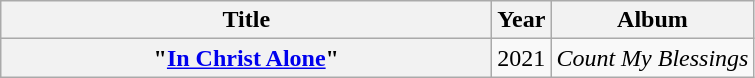<table class="wikitable plainrowheaders" style="text-align:center;">
<tr>
<th scope="col" style="width:20em;">Title</th>
<th scope="col" style="width:1em;">Year</th>
<th scope="col">Album</th>
</tr>
<tr>
<th scope="row">"<a href='#'>In Christ Alone</a>"</th>
<td>2021</td>
<td><em>Count My Blessings</em></td>
</tr>
</table>
